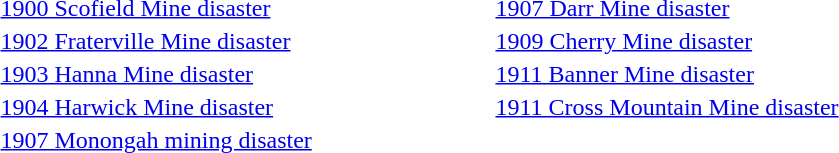<table style="width: 55%; ; border: none; text-align: left;">
<tr>
<td><a href='#'>1900 Scofield Mine disaster</a></td>
<td><a href='#'>1907 Darr Mine disaster</a></td>
</tr>
<tr>
<td><a href='#'>1902 Fraterville Mine disaster</a></td>
<td><a href='#'>1909 Cherry Mine disaster</a></td>
</tr>
<tr>
<td><a href='#'>1903 Hanna Mine disaster</a></td>
<td><a href='#'>1911 Banner Mine disaster</a></td>
</tr>
<tr>
<td><a href='#'>1904 Harwick Mine disaster</a></td>
<td><a href='#'>1911 Cross Mountain Mine disaster</a></td>
</tr>
<tr>
<td><a href='#'>1907 Monongah mining disaster</a></td>
<td></td>
</tr>
</table>
